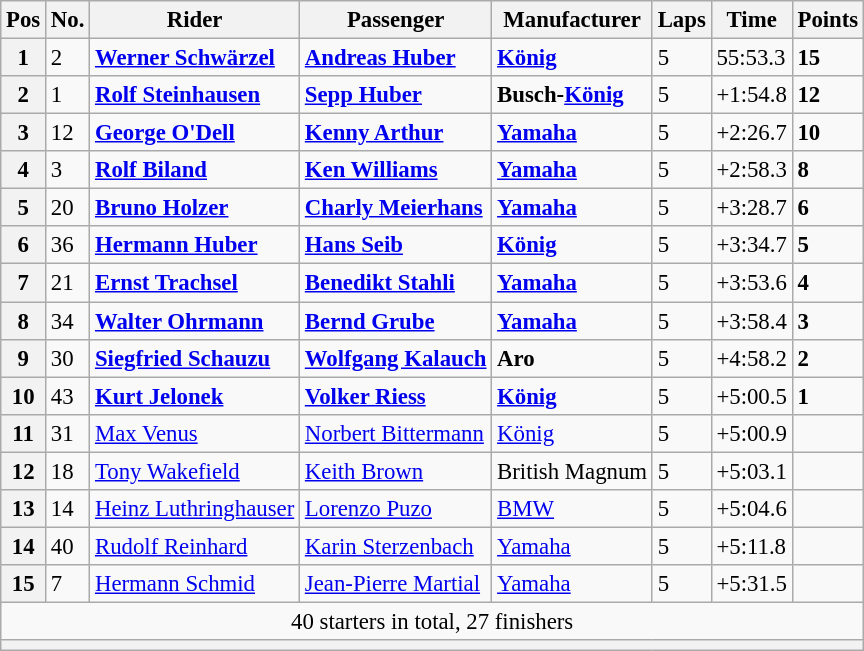<table class="wikitable" style="font-size: 95%;">
<tr>
<th>Pos</th>
<th>No.</th>
<th>Rider</th>
<th>Passenger</th>
<th>Manufacturer</th>
<th>Laps</th>
<th>Time</th>
<th>Points</th>
</tr>
<tr>
<th>1</th>
<td>2</td>
<td> <strong><a href='#'>Werner Schwärzel</a></strong></td>
<td> <strong><a href='#'>Andreas Huber</a></strong></td>
<td><strong><a href='#'>König</a></strong></td>
<td>5</td>
<td>55:53.3</td>
<td><strong>15</strong></td>
</tr>
<tr>
<th>2</th>
<td>1</td>
<td> <strong><a href='#'>Rolf Steinhausen</a></strong></td>
<td> <strong><a href='#'>Sepp Huber</a></strong></td>
<td><strong>Busch-<a href='#'>König</a></strong></td>
<td>5</td>
<td>+1:54.8</td>
<td><strong>12</strong></td>
</tr>
<tr>
<th>3</th>
<td>12</td>
<td> <strong><a href='#'>George O'Dell</a></strong></td>
<td> <strong><a href='#'>Kenny Arthur</a></strong></td>
<td><strong><a href='#'>Yamaha</a></strong></td>
<td>5</td>
<td>+2:26.7</td>
<td><strong>10</strong></td>
</tr>
<tr>
<th>4</th>
<td>3</td>
<td> <strong><a href='#'>Rolf Biland</a></strong></td>
<td> <strong><a href='#'>Ken Williams</a></strong></td>
<td><strong><a href='#'>Yamaha</a></strong></td>
<td>5</td>
<td>+2:58.3</td>
<td><strong>8</strong></td>
</tr>
<tr>
<th>5</th>
<td>20</td>
<td> <strong><a href='#'>Bruno Holzer</a></strong></td>
<td> <strong><a href='#'>Charly Meierhans</a></strong></td>
<td><strong><a href='#'>Yamaha</a></strong></td>
<td>5</td>
<td>+3:28.7</td>
<td><strong>6</strong></td>
</tr>
<tr>
<th>6</th>
<td>36</td>
<td> <strong><a href='#'>Hermann Huber</a></strong></td>
<td> <strong><a href='#'>Hans Seib</a></strong></td>
<td><strong><a href='#'>König</a></strong></td>
<td>5</td>
<td>+3:34.7</td>
<td><strong>5</strong></td>
</tr>
<tr>
<th>7</th>
<td>21</td>
<td> <strong><a href='#'>Ernst Trachsel</a></strong></td>
<td> <strong><a href='#'>Benedikt Stahli</a></strong></td>
<td><strong><a href='#'>Yamaha</a></strong></td>
<td>5</td>
<td>+3:53.6</td>
<td><strong>4</strong></td>
</tr>
<tr>
<th>8</th>
<td>34</td>
<td> <strong><a href='#'>Walter Ohrmann</a></strong></td>
<td> <strong><a href='#'>Bernd Grube</a></strong></td>
<td><strong><a href='#'>Yamaha</a></strong></td>
<td>5</td>
<td>+3:58.4</td>
<td><strong>3</strong></td>
</tr>
<tr>
<th>9</th>
<td>30</td>
<td> <strong><a href='#'>Siegfried Schauzu</a></strong></td>
<td> <strong><a href='#'>Wolfgang Kalauch</a></strong></td>
<td><strong>Aro</strong></td>
<td>5</td>
<td>+4:58.2</td>
<td><strong>2</strong></td>
</tr>
<tr>
<th>10</th>
<td>43</td>
<td> <strong><a href='#'>Kurt Jelonek</a></strong></td>
<td> <strong><a href='#'>Volker Riess</a></strong></td>
<td><strong><a href='#'>König</a></strong></td>
<td>5</td>
<td>+5:00.5</td>
<td><strong>1</strong></td>
</tr>
<tr>
<th>11</th>
<td>31</td>
<td> <a href='#'>Max Venus</a></td>
<td> <a href='#'>Norbert Bittermann</a></td>
<td><a href='#'>König</a></td>
<td>5</td>
<td>+5:00.9</td>
<td></td>
</tr>
<tr>
<th>12</th>
<td>18</td>
<td> <a href='#'>Tony Wakefield</a></td>
<td> <a href='#'>Keith Brown</a></td>
<td>British Magnum</td>
<td>5</td>
<td>+5:03.1</td>
<td></td>
</tr>
<tr>
<th>13</th>
<td>14</td>
<td> <a href='#'>Heinz Luthringhauser</a></td>
<td> <a href='#'>Lorenzo Puzo</a></td>
<td><a href='#'>BMW</a></td>
<td>5</td>
<td>+5:04.6</td>
<td></td>
</tr>
<tr>
<th>14</th>
<td>40</td>
<td> <a href='#'>Rudolf Reinhard</a></td>
<td> <a href='#'>Karin Sterzenbach</a></td>
<td><a href='#'>Yamaha</a></td>
<td>5</td>
<td>+5:11.8</td>
<td></td>
</tr>
<tr>
<th>15</th>
<td>7</td>
<td> <a href='#'>Hermann Schmid</a></td>
<td> <a href='#'>Jean-Pierre Martial</a></td>
<td><a href='#'>Yamaha</a></td>
<td>5</td>
<td>+5:31.5</td>
<td></td>
</tr>
<tr>
<td colspan=8 align=center>40 starters in total, 27 finishers</td>
</tr>
<tr>
<th colspan=8></th>
</tr>
</table>
